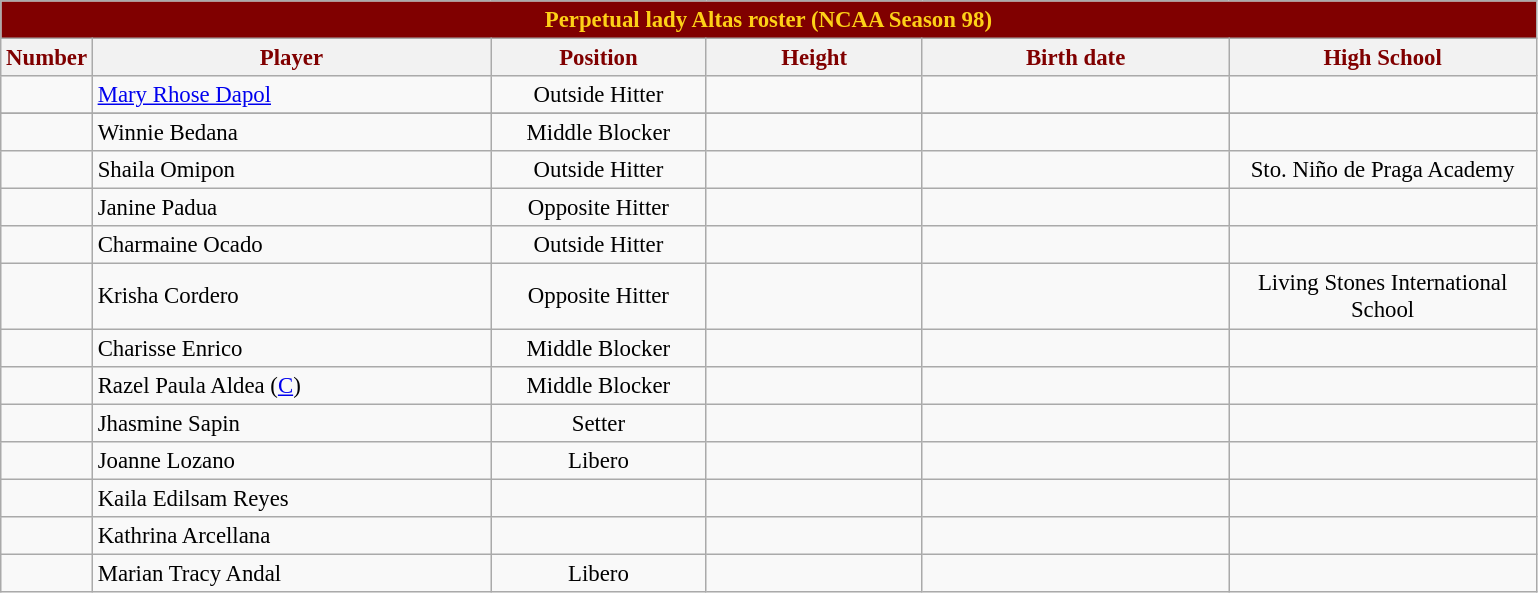<table class="wikitable sortable" style="font-size:95%; text-align:left;">
<tr>
<th colspan="7" style= "background:#800000; color:#fdd017; text-align: center"><strong>Perpetual lady Altas roster (NCAA Season 98)</strong></th>
</tr>
<tr style="background:#FFFFFF; color:#800000">
<th style= "align=center; width:1em;">Number</th>
<th style= "align=center;width:17em;">Player</th>
<th style= "align=center; width:9em;">Position</th>
<th style= "align=center; width:9em;">Height</th>
<th style= "align=center; width:13em;">Birth date</th>
<th style= "align=center; width:13em;">High School</th>
</tr>
<tr align=center>
<td></td>
<td align=left><a href='#'>Mary Rhose Dapol</a></td>
<td>Outside Hitter</td>
<td></td>
<td></td>
<td></td>
</tr>
<tr align=center|>
</tr>
<tr align=center>
<td></td>
<td align=left>Winnie Bedana</td>
<td>Middle Blocker</td>
<td></td>
<td></td>
<td></td>
</tr>
<tr align=center>
<td></td>
<td align=left>Shaila Omipon</td>
<td>Outside Hitter</td>
<td></td>
<td align=right></td>
<td>Sto. Niño de Praga Academy</td>
</tr>
<tr align=center>
<td></td>
<td align=left>Janine Padua</td>
<td>Opposite Hitter</td>
<td></td>
<td></td>
<td></td>
</tr>
<tr align=center>
<td></td>
<td align=left>Charmaine Ocado</td>
<td>Outside Hitter</td>
<td></td>
<td></td>
<td></td>
</tr>
<tr align=center>
<td></td>
<td align=left>Krisha Cordero</td>
<td>Opposite Hitter</td>
<td></td>
<td></td>
<td>Living Stones International School</td>
</tr>
<tr align=center>
<td></td>
<td align=left>Charisse Enrico</td>
<td>Middle Blocker</td>
<td></td>
<td></td>
<td></td>
</tr>
<tr align=center>
<td></td>
<td align=left>Razel Paula Aldea (<a href='#'>C</a>)</td>
<td>Middle Blocker</td>
<td></td>
<td></td>
<td></td>
</tr>
<tr align=center>
<td></td>
<td align=left>Jhasmine Sapin</td>
<td>Setter</td>
<td></td>
<td></td>
<td></td>
</tr>
<tr align=center>
<td></td>
<td align=left>Joanne Lozano</td>
<td>Libero</td>
<td></td>
<td></td>
<td></td>
</tr>
<tr align=center>
<td></td>
<td align=left>Kaila Edilsam Reyes</td>
<td></td>
<td></td>
<td></td>
<td></td>
</tr>
<tr align=center>
<td></td>
<td align=left>Kathrina Arcellana</td>
<td></td>
<td></td>
<td></td>
<td></td>
</tr>
<tr align=center>
<td></td>
<td align=left>Marian Tracy Andal</td>
<td>Libero</td>
<td></td>
<td></td>
<td></td>
</tr>
</table>
